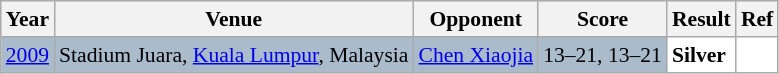<table class="sortable wikitable" style="font-size: 90%">
<tr>
<th>Year</th>
<th>Venue</th>
<th>Opponent</th>
<th>Score</th>
<th>Result</th>
<th>Ref</th>
</tr>
<tr style="background:#AABBCC">
<td align="center"><a href='#'>2009</a></td>
<td align="left">Stadium Juara, <a href='#'>Kuala Lumpur</a>, Malaysia</td>
<td align="left"> <a href='#'>Chen Xiaojia</a></td>
<td align="left">13–21, 13–21</td>
<td style="text-align:left; background:white"> <strong>Silver</strong></td>
<td style="text-align:center; background:white"></td>
</tr>
</table>
